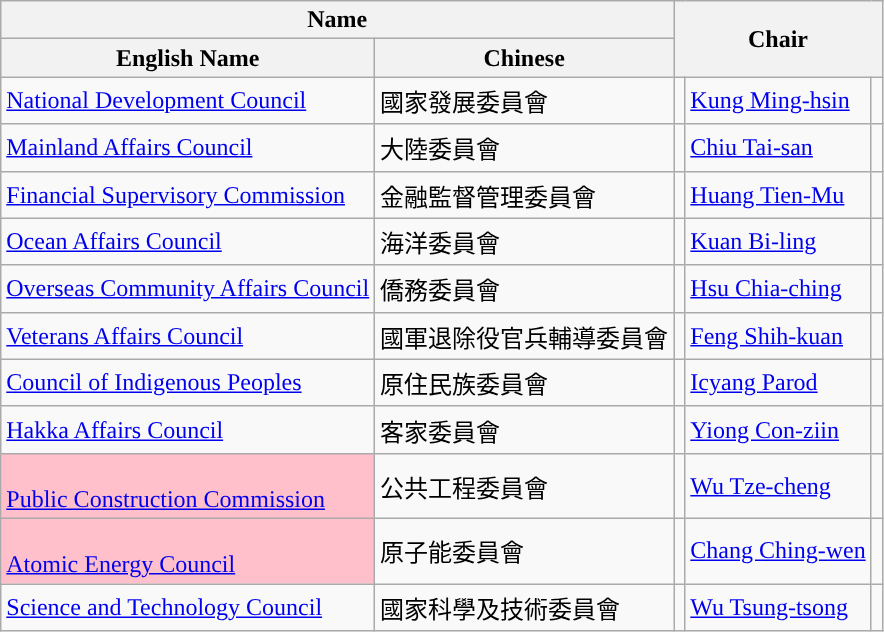<table class="wikitable sortable">
<tr>
<th colspan="2">Name</th>
<th colspan="3" rowspan="2">Chair</th>
</tr>
<tr>
<th>English Name</th>
<th>Chinese</th>
</tr>
<tr>
<td><a href='#'>National Development Council</a></td>
<td>國家發展委員會</td>
<td style="background:"></td>
<td><a href='#'>Kung Ming-hsin</a></td>
<td></td>
</tr>
<tr>
<td><a href='#'>Mainland Affairs Council</a></td>
<td>大陸委員會</td>
<td style="background:"></td>
<td><a href='#'>Chiu Tai-san</a></td>
<td></td>
</tr>
<tr>
<td><a href='#'>Financial Supervisory Commission</a></td>
<td>金融監督管理委員會</td>
<td style="background:"></td>
<td><a href='#'>Huang Tien-Mu</a></td>
<td></td>
</tr>
<tr>
<td><a href='#'>Ocean Affairs Council</a></td>
<td>海洋委員會</td>
<td style="background:"></td>
<td><a href='#'>Kuan Bi-ling</a></td>
<td></td>
</tr>
<tr>
<td><a href='#'>Overseas Community Affairs Council</a></td>
<td>僑務委員會</td>
<td style="background:"></td>
<td><a href='#'>Hsu Chia-ching</a></td>
<td></td>
</tr>
<tr>
<td><a href='#'>Veterans Affairs Council</a></td>
<td>國軍退除役官兵輔導委員會</td>
<td style="background:"></td>
<td><a href='#'>Feng Shih-kuan</a></td>
<td></td>
</tr>
<tr>
<td><a href='#'>Council of Indigenous Peoples</a></td>
<td>原住民族委員會</td>
<td style="background:"></td>
<td><a href='#'>Icyang Parod</a></td>
<td></td>
</tr>
<tr>
<td><a href='#'>Hakka Affairs Council</a></td>
<td>客家委員會</td>
<td style="background:"></td>
<td><a href='#'>Yiong Con-ziin</a></td>
<td></td>
</tr>
<tr>
<td style="background:pink"><br><a href='#'>Public Construction Commission</a></td>
<td>公共工程委員會</td>
<td style="background:"></td>
<td><a href='#'>Wu Tze-cheng</a></td>
<td></td>
</tr>
<tr>
<td style="background:pink"><br><a href='#'>Atomic Energy Council</a></td>
<td>原子能委員會</td>
<td style="background:"></td>
<td><a href='#'>Chang Ching-wen</a></td>
<td></td>
</tr>
<tr>
<td><a href='#'>Science and Technology Council</a></td>
<td>國家科學及技術委員會</td>
<td style="background:"></td>
<td><a href='#'>Wu Tsung-tsong</a></td>
<td></td>
</tr>
</table>
